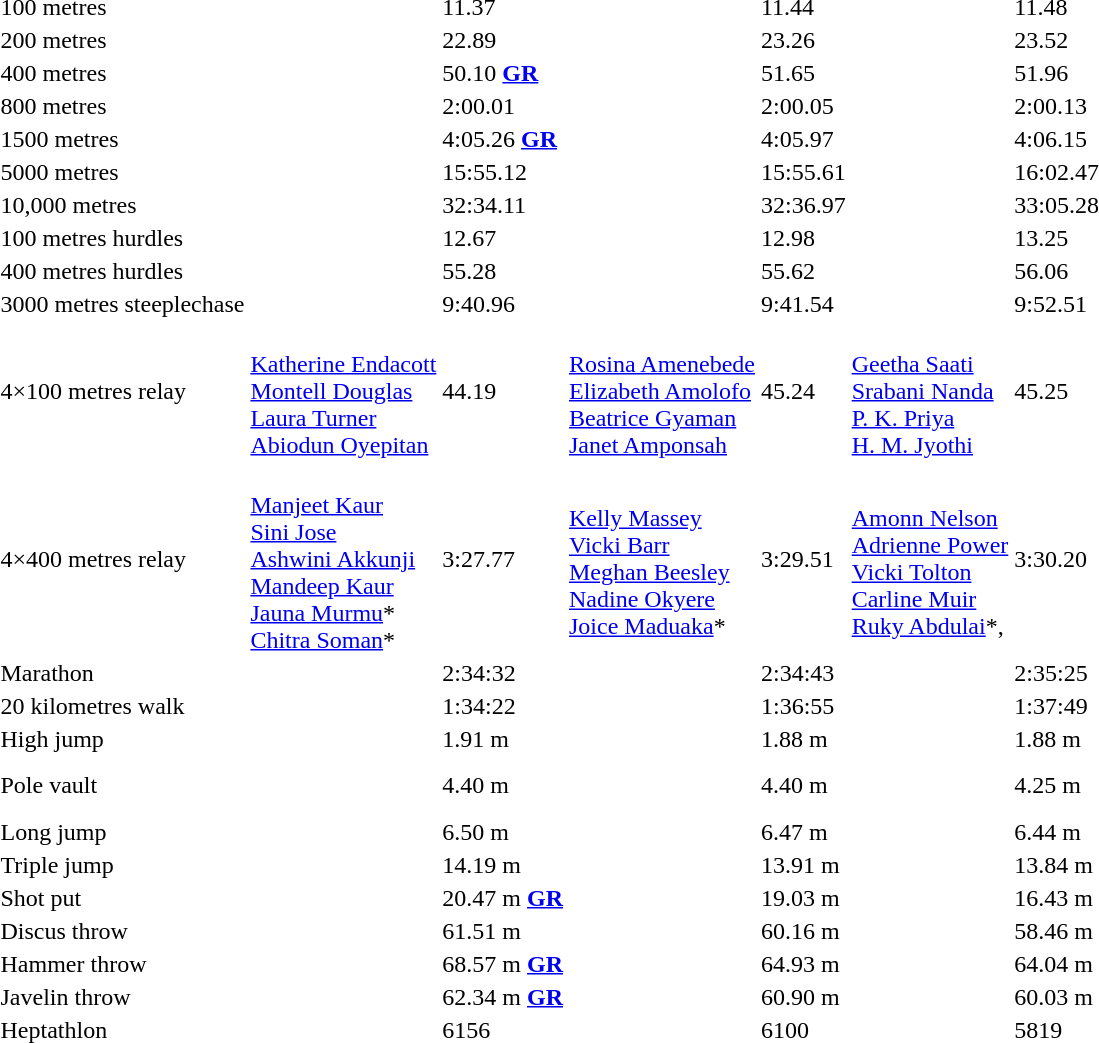<table>
<tr>
<td>100 metres<br></td>
<td></td>
<td>11.37</td>
<td></td>
<td>11.44</td>
<td></td>
<td>11.48</td>
</tr>
<tr>
<td>200 metres<br></td>
<td></td>
<td>22.89</td>
<td></td>
<td>23.26</td>
<td></td>
<td>23.52</td>
</tr>
<tr>
<td>400 metres<br></td>
<td></td>
<td>50.10 <strong><a href='#'>GR</a></strong></td>
<td></td>
<td>51.65</td>
<td></td>
<td>51.96</td>
</tr>
<tr>
<td>800 metres<br></td>
<td></td>
<td>2:00.01</td>
<td></td>
<td>2:00.05</td>
<td></td>
<td>2:00.13</td>
</tr>
<tr>
<td>1500 metres<br></td>
<td></td>
<td>4:05.26 <strong><a href='#'>GR</a></strong></td>
<td></td>
<td>4:05.97</td>
<td></td>
<td>4:06.15</td>
</tr>
<tr>
<td>5000 metres<br></td>
<td></td>
<td>15:55.12</td>
<td></td>
<td>15:55.61</td>
<td></td>
<td>16:02.47</td>
</tr>
<tr>
<td>10,000 metres<br></td>
<td></td>
<td>32:34.11</td>
<td></td>
<td>32:36.97</td>
<td></td>
<td>33:05.28</td>
</tr>
<tr>
<td>100 metres hurdles<br></td>
<td></td>
<td>12.67</td>
<td></td>
<td>12.98</td>
<td></td>
<td>13.25</td>
</tr>
<tr>
<td>400 metres hurdles<br></td>
<td></td>
<td>55.28</td>
<td></td>
<td>55.62</td>
<td></td>
<td>56.06</td>
</tr>
<tr>
<td>3000 metres steeplechase<br></td>
<td></td>
<td>9:40.96</td>
<td></td>
<td>9:41.54</td>
<td></td>
<td>9:52.51</td>
</tr>
<tr>
<td>4×100 metres relay<br></td>
<td><br><a href='#'>Katherine Endacott</a><br><a href='#'>Montell Douglas</a><br><a href='#'>Laura Turner</a><br><a href='#'>Abiodun Oyepitan</a></td>
<td>44.19</td>
<td><br><a href='#'>Rosina Amenebede</a><br><a href='#'>Elizabeth Amolofo</a><br><a href='#'>Beatrice Gyaman</a><br><a href='#'>Janet Amponsah</a></td>
<td>45.24</td>
<td><br><a href='#'>Geetha Saati</a><br><a href='#'>Srabani Nanda</a><br><a href='#'>P. K. Priya</a><br><a href='#'>H. M. Jyothi</a></td>
<td>45.25</td>
</tr>
<tr>
<td>4×400 metres relay<br> </td>
<td><br><a href='#'>Manjeet Kaur</a><br><a href='#'>Sini Jose</a><br><a href='#'>Ashwini Akkunji</a><br><a href='#'>Mandeep Kaur</a><br><a href='#'>Jauna Murmu</a>*<br><a href='#'>Chitra Soman</a>*</td>
<td>3:27.77</td>
<td><br><a href='#'>Kelly Massey</a><br><a href='#'>Vicki Barr</a><br><a href='#'>Meghan Beesley</a><br><a href='#'>Nadine Okyere</a><br><a href='#'>Joice Maduaka</a>*</td>
<td>3:29.51</td>
<td><br><a href='#'>Amonn Nelson</a><br><a href='#'>Adrienne Power</a><br><a href='#'>Vicki Tolton</a><br><a href='#'>Carline Muir</a> <br> <a href='#'>Ruky Abdulai</a>*,</td>
<td>3:30.20</td>
</tr>
<tr>
<td>Marathon<br></td>
<td></td>
<td>2:34:32</td>
<td></td>
<td>2:34:43</td>
<td></td>
<td>2:35:25</td>
</tr>
<tr>
<td>20 kilometres walk<br></td>
<td></td>
<td>1:34:22</td>
<td></td>
<td>1:36:55</td>
<td></td>
<td>1:37:49</td>
</tr>
<tr>
<td>High jump<br></td>
<td></td>
<td>1.91 m</td>
<td></td>
<td>1.88 m</td>
<td></td>
<td>1.88 m</td>
</tr>
<tr>
<td>Pole vault<br></td>
<td></td>
<td>4.40 m</td>
<td></td>
<td>4.40 m</td>
<td> <br><br></td>
<td>4.25 m</td>
</tr>
<tr>
<td>Long jump<br></td>
<td></td>
<td>6.50 m</td>
<td></td>
<td>6.47 m</td>
<td></td>
<td>6.44 m</td>
</tr>
<tr>
<td>Triple jump<br></td>
<td></td>
<td>14.19 m</td>
<td></td>
<td>13.91 m</td>
<td></td>
<td>13.84 m</td>
</tr>
<tr>
<td>Shot put<br></td>
<td></td>
<td>20.47 m <strong><a href='#'>GR</a></strong></td>
<td></td>
<td>19.03 m</td>
<td></td>
<td>16.43 m</td>
</tr>
<tr>
<td>Discus throw<br></td>
<td></td>
<td>61.51 m</td>
<td></td>
<td>60.16 m</td>
<td></td>
<td>58.46 m</td>
</tr>
<tr>
<td>Hammer throw<br></td>
<td></td>
<td>68.57 m <strong><a href='#'>GR</a></strong></td>
<td></td>
<td>64.93 m</td>
<td></td>
<td>64.04 m</td>
</tr>
<tr>
<td>Javelin throw<br></td>
<td></td>
<td>62.34 m <strong><a href='#'>GR</a></strong></td>
<td></td>
<td>60.90 m</td>
<td></td>
<td>60.03 m</td>
</tr>
<tr>
<td>Heptathlon<br></td>
<td></td>
<td>6156</td>
<td></td>
<td>6100</td>
<td></td>
<td>5819</td>
</tr>
</table>
